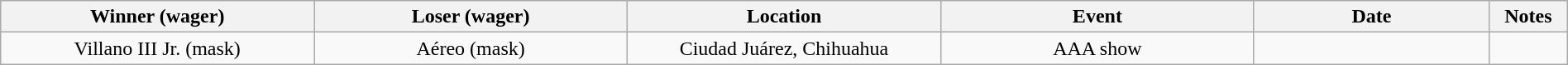<table class="wikitable sortable" width=100%  style="text-align: center">
<tr>
<th width=20% scope="col">Winner (wager)</th>
<th width=20% scope="col">Loser (wager)</th>
<th width=20% scope="col">Location</th>
<th width=20% scope="col">Event</th>
<th width=15% scope="col">Date</th>
<th class="unsortable" width=5% scope="col">Notes</th>
</tr>
<tr>
<td>Villano III Jr. (mask)</td>
<td>Aéreo (mask)</td>
<td>Ciudad Juárez, Chihuahua</td>
<td>AAA show</td>
<td></td>
<td></td>
</tr>
</table>
